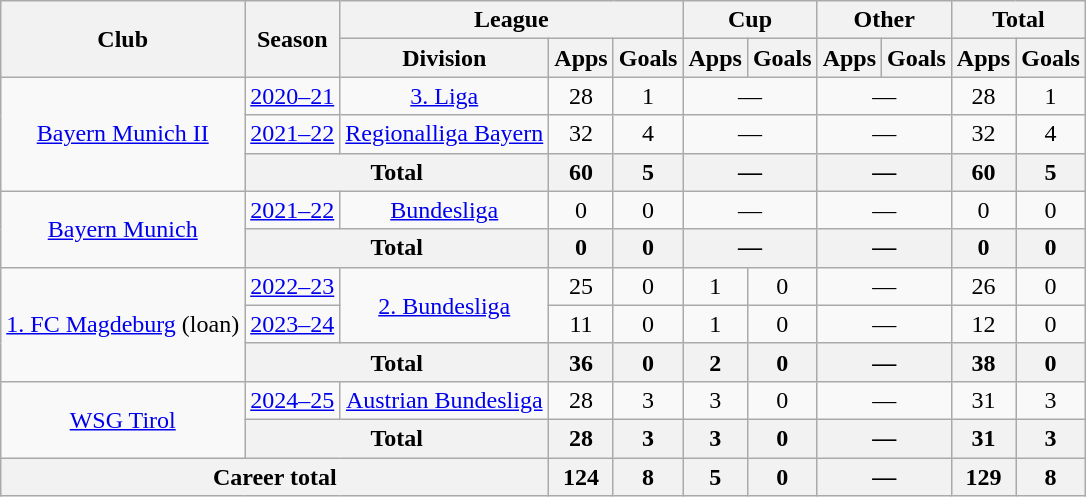<table class="wikitable" style="text-align: center">
<tr>
<th rowspan="2">Club</th>
<th rowspan="2">Season</th>
<th colspan="3">League</th>
<th colspan="2">Cup</th>
<th colspan="2">Other</th>
<th colspan="2">Total</th>
</tr>
<tr>
<th>Division</th>
<th>Apps</th>
<th>Goals</th>
<th>Apps</th>
<th>Goals</th>
<th>Apps</th>
<th>Goals</th>
<th>Apps</th>
<th>Goals</th>
</tr>
<tr>
<td rowspan="3"><a href='#'>Bayern Munich II</a></td>
<td><a href='#'>2020–21</a></td>
<td><a href='#'>3. Liga</a></td>
<td>28</td>
<td>1</td>
<td colspan="2">—</td>
<td colspan="2">—</td>
<td>28</td>
<td>1</td>
</tr>
<tr>
<td><a href='#'>2021–22</a></td>
<td><a href='#'>Regionalliga Bayern</a></td>
<td>32</td>
<td>4</td>
<td colspan="2">—</td>
<td colspan="2">—</td>
<td>32</td>
<td>4</td>
</tr>
<tr>
<th colspan="2">Total</th>
<th>60</th>
<th>5</th>
<th colspan="2">—</th>
<th colspan="2">—</th>
<th>60</th>
<th>5</th>
</tr>
<tr>
<td rowspan="2"><a href='#'>Bayern Munich</a></td>
<td><a href='#'>2021–22</a></td>
<td><a href='#'>Bundesliga</a></td>
<td>0</td>
<td>0</td>
<td colspan="2">—</td>
<td colspan="2">—</td>
<td>0</td>
<td>0</td>
</tr>
<tr>
<th colspan="2">Total</th>
<th>0</th>
<th>0</th>
<th colspan="2">—</th>
<th colspan ="2">—</th>
<th>0</th>
<th>0</th>
</tr>
<tr>
<td rowspan="3"><a href='#'>1. FC Magdeburg</a> (loan)</td>
<td><a href='#'>2022–23</a></td>
<td rowspan="2"><a href='#'>2. Bundesliga</a></td>
<td>25</td>
<td>0</td>
<td>1</td>
<td>0</td>
<td colspan="2">—</td>
<td>26</td>
<td>0</td>
</tr>
<tr>
<td><a href='#'>2023–24</a></td>
<td>11</td>
<td>0</td>
<td>1</td>
<td>0</td>
<td colspan="2">—</td>
<td>12</td>
<td>0</td>
</tr>
<tr>
<th colspan="2">Total</th>
<th>36</th>
<th>0</th>
<th>2</th>
<th>0</th>
<th colspan="2">—</th>
<th>38</th>
<th>0</th>
</tr>
<tr>
<td rowspan="2"><a href='#'>WSG Tirol</a></td>
<td><a href='#'>2024–25</a></td>
<td><a href='#'>Austrian Bundesliga</a></td>
<td>28</td>
<td>3</td>
<td>3</td>
<td>0</td>
<td colspan="2">—</td>
<td>31</td>
<td>3</td>
</tr>
<tr>
<th colspan="2">Total</th>
<th>28</th>
<th>3</th>
<th>3</th>
<th>0</th>
<th colspan="2">—</th>
<th>31</th>
<th>3</th>
</tr>
<tr>
<th colspan="3">Career total</th>
<th>124</th>
<th>8</th>
<th>5</th>
<th>0</th>
<th colspan="2">—</th>
<th>129</th>
<th>8</th>
</tr>
</table>
